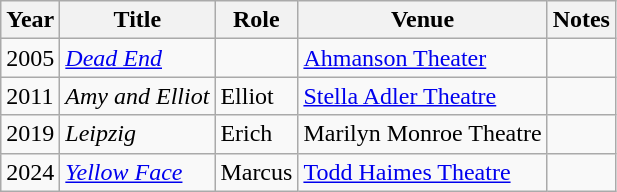<table class="wikitable">
<tr>
<th>Year</th>
<th>Title</th>
<th>Role</th>
<th>Venue</th>
<th>Notes</th>
</tr>
<tr>
<td>2005</td>
<td><em><a href='#'>Dead End</a></em></td>
<td></td>
<td><a href='#'>Ahmanson Theater</a></td>
<td></td>
</tr>
<tr>
<td>2011</td>
<td><em>Amy and Elliot</em></td>
<td>Elliot</td>
<td><a href='#'>Stella Adler Theatre</a></td>
<td></td>
</tr>
<tr>
<td>2019</td>
<td><em>Leipzig</em></td>
<td>Erich</td>
<td>Marilyn Monroe Theatre</td>
<td></td>
</tr>
<tr>
<td>2024</td>
<td><em><a href='#'>Yellow Face</a></em></td>
<td>Marcus</td>
<td><a href='#'>Todd Haimes Theatre</a></td>
<td></td>
</tr>
</table>
